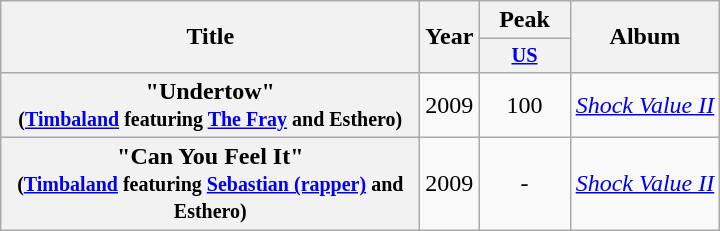<table class="wikitable plainrowheaders" style="text-align:center;">
<tr>
<th scope="col" rowspan="2" style="width:17em;">Title</th>
<th scope="col" rowspan="2" style="width:1em;">Year</th>
<th scope="col" colspan="1">Peak</th>
<th scope="col" rowspan="2">Album</th>
</tr>
<tr>
<th scope="col" style="width:4em;font-size:85%;"><a href='#'>US</a><br></th>
</tr>
<tr>
<th scope="row">"Undertow" <br><small>(<a href='#'>Timbaland</a> featuring <a href='#'>The Fray</a> and Esthero)</small></th>
<td>2009</td>
<td>100</td>
<td><em><a href='#'>Shock Value II</a></em></td>
</tr>
<tr>
<th scope="row">"Can You Feel It" <br> <small>(<a href='#'>Timbaland</a> featuring <a href='#'>Sebastian (rapper)</a> and Esthero) </small></th>
<td>2009</td>
<td>-</td>
<td><em><a href='#'>Shock Value II</a></em></td>
</tr>
</table>
